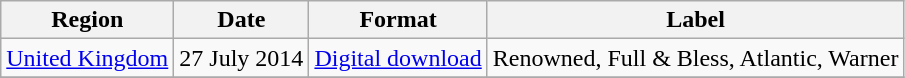<table class=wikitable>
<tr>
<th>Region</th>
<th>Date</th>
<th>Format</th>
<th>Label</th>
</tr>
<tr>
<td><a href='#'>United Kingdom</a></td>
<td>27 July 2014</td>
<td><a href='#'>Digital download</a></td>
<td>Renowned, Full & Bless, Atlantic, Warner</td>
</tr>
<tr>
</tr>
</table>
